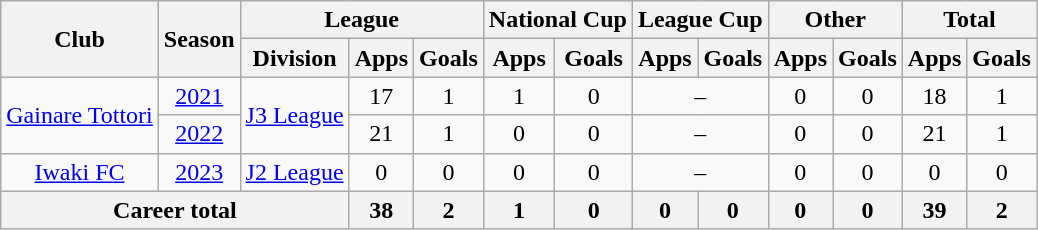<table class="wikitable" style="text-align: center">
<tr>
<th rowspan="2">Club</th>
<th rowspan="2">Season</th>
<th colspan="3">League</th>
<th colspan="2">National Cup</th>
<th colspan="2">League Cup</th>
<th colspan="2">Other</th>
<th colspan="2">Total</th>
</tr>
<tr>
<th>Division</th>
<th>Apps</th>
<th>Goals</th>
<th>Apps</th>
<th>Goals</th>
<th>Apps</th>
<th>Goals</th>
<th>Apps</th>
<th>Goals</th>
<th>Apps</th>
<th>Goals</th>
</tr>
<tr>
<td rowspan="2"><a href='#'>Gainare Tottori</a></td>
<td><a href='#'>2021</a></td>
<td rowspan="2"><a href='#'>J3 League</a></td>
<td>17</td>
<td>1</td>
<td>1</td>
<td>0</td>
<td colspan="2">–</td>
<td>0</td>
<td>0</td>
<td>18</td>
<td>1</td>
</tr>
<tr>
<td><a href='#'>2022</a></td>
<td>21</td>
<td>1</td>
<td>0</td>
<td>0</td>
<td colspan="2">–</td>
<td>0</td>
<td>0</td>
<td>21</td>
<td>1</td>
</tr>
<tr>
<td><a href='#'>Iwaki FC</a></td>
<td><a href='#'>2023</a></td>
<td><a href='#'>J2 League</a></td>
<td>0</td>
<td>0</td>
<td>0</td>
<td>0</td>
<td colspan="2">–</td>
<td>0</td>
<td>0</td>
<td>0</td>
<td>0</td>
</tr>
<tr>
<th colspan=3>Career total</th>
<th>38</th>
<th>2</th>
<th>1</th>
<th>0</th>
<th>0</th>
<th>0</th>
<th>0</th>
<th>0</th>
<th>39</th>
<th>2</th>
</tr>
</table>
